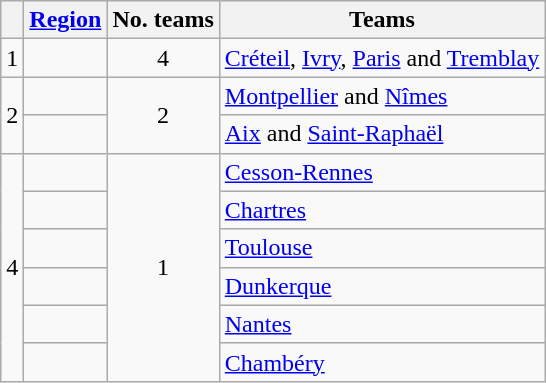<table class="wikitable">
<tr>
<th></th>
<th><a href='#'>Region</a></th>
<th>No. teams</th>
<th>Teams</th>
</tr>
<tr>
<td rowspan=1>1</td>
<td></td>
<td align=center>4</td>
<td><a href='#'>Créteil</a>, <a href='#'>Ivry</a>, <a href='#'>Paris</a> and <a href='#'>Tremblay</a></td>
</tr>
<tr>
<td rowspan="2">2</td>
<td></td>
<td align=center rowspan="2">2</td>
<td><a href='#'>Montpellier</a> and <a href='#'>Nîmes</a></td>
</tr>
<tr>
<td></td>
<td><a href='#'>Aix</a> and <a href='#'>Saint-Raphaël</a></td>
</tr>
<tr>
<td rowspan="6">4</td>
<td></td>
<td align=center rowspan="6">1</td>
<td><a href='#'>Cesson-Rennes</a></td>
</tr>
<tr>
<td></td>
<td><a href='#'>Chartres</a></td>
</tr>
<tr>
<td></td>
<td><a href='#'>Toulouse</a></td>
</tr>
<tr>
<td></td>
<td><a href='#'>Dunkerque</a></td>
</tr>
<tr>
<td></td>
<td><a href='#'>Nantes</a></td>
</tr>
<tr>
<td></td>
<td><a href='#'>Chambéry</a></td>
</tr>
</table>
